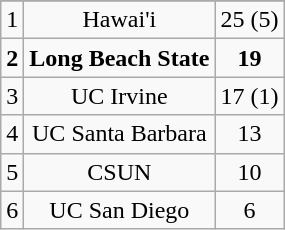<table class="wikitable">
<tr align="center">
</tr>
<tr align="center">
<td>1</td>
<td>Hawai'i</td>
<td>25 (5)</td>
</tr>
<tr align="center">
<td><strong>2</strong></td>
<td><strong>Long Beach State</strong></td>
<td><strong>19</strong></td>
</tr>
<tr align="center">
<td>3</td>
<td>UC Irvine</td>
<td>17 (1)</td>
</tr>
<tr align="center">
<td>4</td>
<td>UC Santa Barbara</td>
<td>13</td>
</tr>
<tr align="center">
<td>5</td>
<td>CSUN</td>
<td>10</td>
</tr>
<tr align="center">
<td>6</td>
<td>UC San Diego</td>
<td>6</td>
</tr>
</table>
